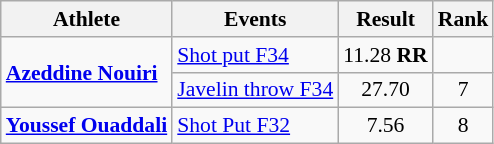<table class=wikitable style="font-size:90%">
<tr>
<th>Athlete</th>
<th>Events</th>
<th>Result</th>
<th>Rank</th>
</tr>
<tr align=center>
<td align=left rowspan="2"><strong><a href='#'>Azeddine Nouiri</a></strong></td>
<td align=left><a href='#'>Shot put F34</a></td>
<td>11.28 <strong>RR</strong></td>
<td></td>
</tr>
<tr align=center>
<td align=left><a href='#'>Javelin throw F34</a></td>
<td>27.70</td>
<td>7</td>
</tr>
<tr align=center>
<td align=left><strong><a href='#'>Youssef Ouaddali</a></strong></td>
<td align=left><a href='#'>Shot Put F32</a></td>
<td>7.56</td>
<td>8</td>
</tr>
</table>
